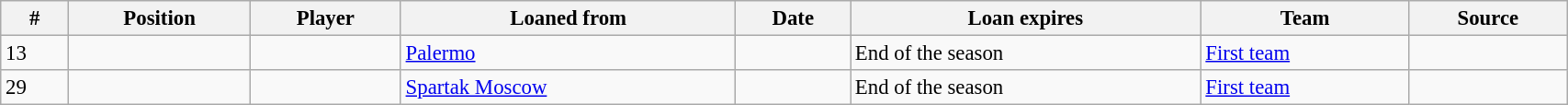<table class="wikitable sortable" style="width:90%; text-align:center; font-size:95%; text-align:left;">
<tr>
<th>#</th>
<th>Position</th>
<th>Player</th>
<th>Loaned from</th>
<th>Date</th>
<th>Loan expires</th>
<th>Team</th>
<th>Source</th>
</tr>
<tr>
<td>13</td>
<td></td>
<td></td>
<td> <a href='#'>Palermo</a></td>
<td></td>
<td>End of the season</td>
<td><a href='#'>First team</a></td>
<td></td>
</tr>
<tr>
<td>29</td>
<td></td>
<td></td>
<td> <a href='#'>Spartak Moscow</a></td>
<td></td>
<td>End of the season</td>
<td><a href='#'>First team</a></td>
<td></td>
</tr>
</table>
